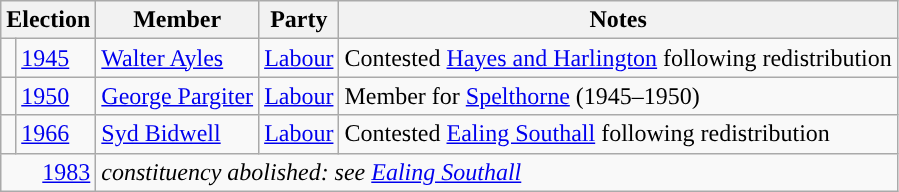<table class="wikitable">
<tr>
<th colspan="2">Election</th>
<th>Member</th>
<th>Party</th>
<th>Notes</th>
</tr>
<tr>
<td style="color:inherit;background-color: "></td>
<td><a href='#'>1945</a></td>
<td><a href='#'>Walter Ayles</a></td>
<td><a href='#'>Labour</a></td>
<td>Contested <a href='#'>Hayes and Harlington</a> following redistribution</td>
</tr>
<tr>
<td style="color:inherit;background-color: "></td>
<td><a href='#'>1950</a></td>
<td><a href='#'>George Pargiter</a></td>
<td><a href='#'>Labour</a></td>
<td>Member for <a href='#'>Spelthorne</a> (1945–1950)</td>
</tr>
<tr>
<td style="color:inherit;background-color: "></td>
<td><a href='#'>1966</a></td>
<td><a href='#'>Syd Bidwell</a></td>
<td><a href='#'>Labour</a></td>
<td>Contested <a href='#'>Ealing Southall</a> following redistribution</td>
</tr>
<tr>
<td colspan="2" align="right"><a href='#'>1983</a></td>
<td colspan="3"><em>constituency abolished: see <a href='#'>Ealing Southall</a></em></td>
</tr>
</table>
